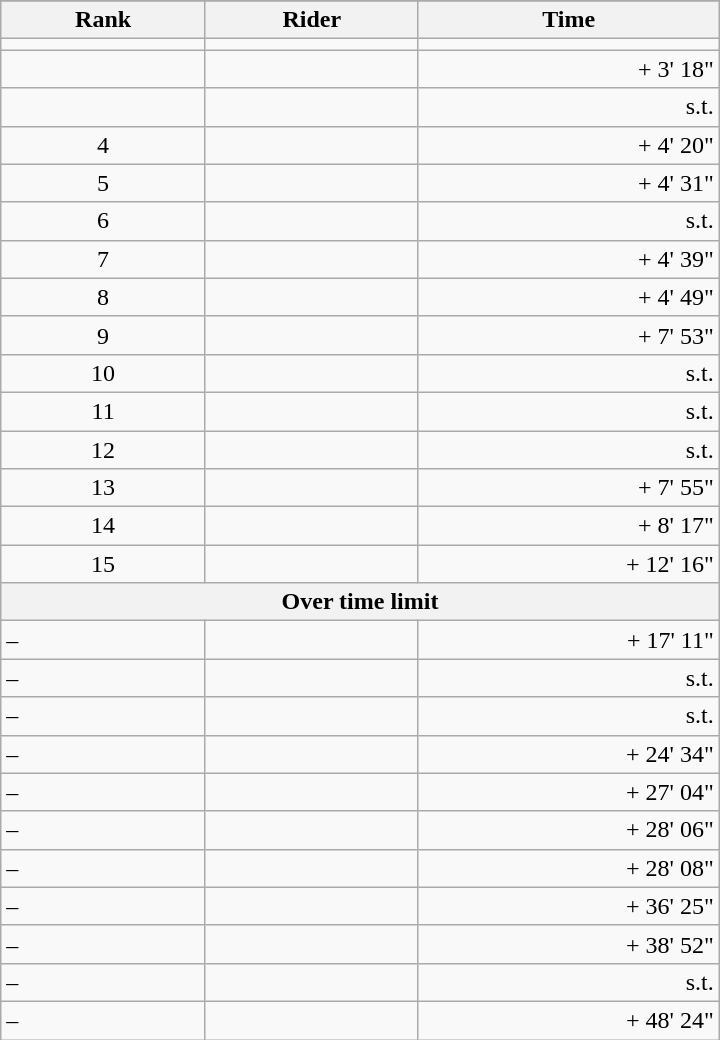<table class="wikitable" style="width:30em; margin-bottom:0; style="font-size:95%;">
<tr>
</tr>
<tr>
<th>Rank</th>
<th>Rider</th>
<th>Time</th>
</tr>
<tr>
<td align=center></td>
<td></td>
<td align=right></td>
</tr>
<tr>
<td align=center></td>
<td></td>
<td align=right>+ 3' 18"</td>
</tr>
<tr>
<td align=center></td>
<td></td>
<td align=right>s.t.</td>
</tr>
<tr>
<td align=center>4</td>
<td></td>
<td align=right>+ 4' 20"</td>
</tr>
<tr>
<td align=center>5</td>
<td></td>
<td align=right>+ 4' 31"</td>
</tr>
<tr>
<td align=center>6</td>
<td></td>
<td align=right>s.t.</td>
</tr>
<tr>
<td align=center>7</td>
<td></td>
<td align=right>+ 4' 39"</td>
</tr>
<tr>
<td align=center>8</td>
<td></td>
<td align=right>+ 4' 49"</td>
</tr>
<tr>
<td align=center>9</td>
<td></td>
<td align=right>+ 7' 53"</td>
</tr>
<tr>
<td align=center>10</td>
<td></td>
<td align=right>s.t.</td>
</tr>
<tr>
<td align=center>11</td>
<td></td>
<td align=right>s.t.</td>
</tr>
<tr>
<td align=center>12</td>
<td></td>
<td align=right>s.t.</td>
</tr>
<tr>
<td align=center>13</td>
<td></td>
<td align=right>+ 7' 55"</td>
</tr>
<tr>
<td align=center>14</td>
<td></td>
<td align=right>+ 8' 17"</td>
</tr>
<tr>
<td align=center>15</td>
<td></td>
<td align=right>+ 12' 16"</td>
</tr>
<tr>
<th scope=row colspan=3>Over time limit</th>
</tr>
<tr>
<td>–</td>
<td></td>
<td align=right>+ 17' 11"</td>
</tr>
<tr>
<td>–</td>
<td></td>
<td align=right>s.t.</td>
</tr>
<tr>
<td>–</td>
<td></td>
<td align=right>s.t.</td>
</tr>
<tr>
<td>–</td>
<td></td>
<td align=right>+ 24' 34"</td>
</tr>
<tr>
<td>–</td>
<td></td>
<td align=right>+ 27' 04"</td>
</tr>
<tr>
<td>–</td>
<td></td>
<td align=right>+ 28' 06"</td>
</tr>
<tr>
<td>–</td>
<td></td>
<td align=right>+ 28' 08"</td>
</tr>
<tr>
<td>–</td>
<td></td>
<td align=right>+ 36' 25"</td>
</tr>
<tr>
<td>–</td>
<td></td>
<td align=right>+ 38' 52"</td>
</tr>
<tr>
<td>–</td>
<td></td>
<td align=right>s.t.</td>
</tr>
<tr>
<td>–</td>
<td></td>
<td align=right>+ 48' 24"</td>
</tr>
</table>
